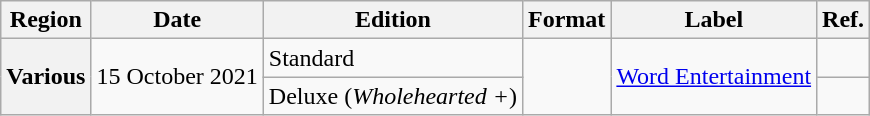<table class="wikitable plainrowheaders">
<tr>
<th scope="col">Region</th>
<th scope="col">Date</th>
<th scope="col">Edition</th>
<th scope="col">Format</th>
<th scope="col">Label</th>
<th scope="col">Ref.</th>
</tr>
<tr>
<th scope="row" rowspan="2">Various</th>
<td rowspan="2">15 October 2021</td>
<td>Standard</td>
<td rowspan="2"></td>
<td rowspan="2"><a href='#'>Word Entertainment</a></td>
<td></td>
</tr>
<tr>
<td>Deluxe (<em>Wholehearted +</em>)</td>
<td></td>
</tr>
</table>
